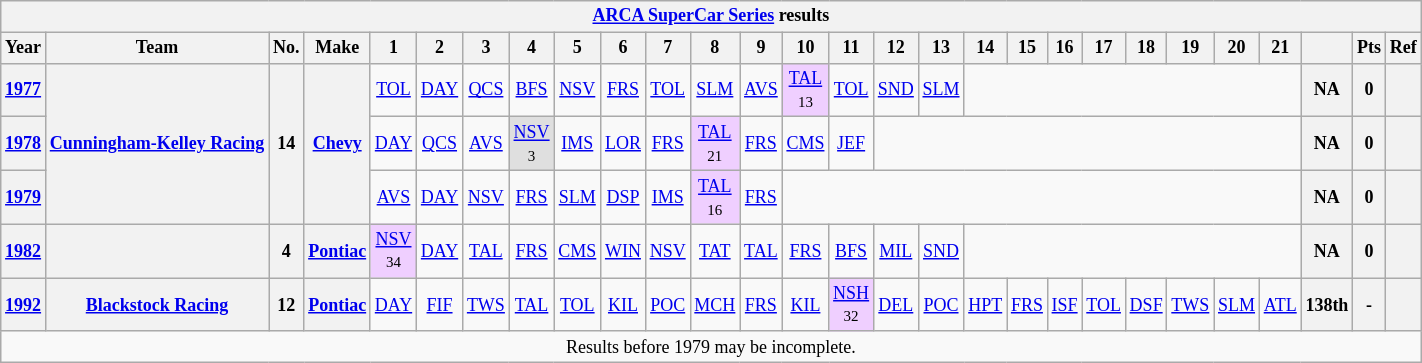<table class="wikitable" style="text-align:center; font-size:75%">
<tr>
<th colspan=45><a href='#'>ARCA SuperCar Series</a> results</th>
</tr>
<tr>
<th>Year</th>
<th>Team</th>
<th>No.</th>
<th>Make</th>
<th>1</th>
<th>2</th>
<th>3</th>
<th>4</th>
<th>5</th>
<th>6</th>
<th>7</th>
<th>8</th>
<th>9</th>
<th>10</th>
<th>11</th>
<th>12</th>
<th>13</th>
<th>14</th>
<th>15</th>
<th>16</th>
<th>17</th>
<th>18</th>
<th>19</th>
<th>20</th>
<th>21</th>
<th></th>
<th>Pts</th>
<th>Ref</th>
</tr>
<tr>
<th><a href='#'>1977</a></th>
<th rowspan=3><a href='#'>Cunningham-Kelley Racing</a></th>
<th rowspan=3>14</th>
<th rowspan=3><a href='#'>Chevy</a></th>
<td><a href='#'>TOL</a></td>
<td><a href='#'>DAY</a></td>
<td><a href='#'>QCS</a></td>
<td><a href='#'>BFS</a></td>
<td><a href='#'>NSV</a></td>
<td><a href='#'>FRS</a></td>
<td><a href='#'>TOL</a></td>
<td><a href='#'>SLM</a></td>
<td><a href='#'>AVS</a></td>
<td style="background:#EFCFFF;"><a href='#'>TAL</a><br><small>13</small></td>
<td><a href='#'>TOL</a></td>
<td><a href='#'>SND</a></td>
<td><a href='#'>SLM</a></td>
<td colspan=8></td>
<th>NA</th>
<th>0</th>
<th></th>
</tr>
<tr>
<th><a href='#'>1978</a></th>
<td><a href='#'>DAY</a></td>
<td><a href='#'>QCS</a></td>
<td><a href='#'>AVS</a></td>
<td style="background:#DFDFDF;"><a href='#'>NSV</a><br><small>3</small></td>
<td><a href='#'>IMS</a></td>
<td><a href='#'>LOR</a></td>
<td><a href='#'>FRS</a></td>
<td style="background:#EFCFFF;"><a href='#'>TAL</a><br><small>21</small></td>
<td><a href='#'>FRS</a></td>
<td><a href='#'>CMS</a></td>
<td><a href='#'>JEF</a></td>
<td colspan=10></td>
<th>NA</th>
<th>0</th>
<th></th>
</tr>
<tr>
<th><a href='#'>1979</a></th>
<td><a href='#'>AVS</a></td>
<td><a href='#'>DAY</a></td>
<td><a href='#'>NSV</a></td>
<td><a href='#'>FRS</a></td>
<td><a href='#'>SLM</a></td>
<td><a href='#'>DSP</a></td>
<td><a href='#'>IMS</a></td>
<td style="background:#EFCFFF;"><a href='#'>TAL</a><br><small>16</small></td>
<td><a href='#'>FRS</a></td>
<td colspan=12></td>
<th>NA</th>
<th>0</th>
<th></th>
</tr>
<tr>
<th><a href='#'>1982</a></th>
<th></th>
<th>4</th>
<th><a href='#'>Pontiac</a></th>
<td style="background:#EFCFFF;"><a href='#'>NSV</a><br><small>34</small></td>
<td><a href='#'>DAY</a></td>
<td><a href='#'>TAL</a></td>
<td><a href='#'>FRS</a></td>
<td><a href='#'>CMS</a></td>
<td><a href='#'>WIN</a></td>
<td><a href='#'>NSV</a></td>
<td><a href='#'>TAT</a></td>
<td><a href='#'>TAL</a></td>
<td><a href='#'>FRS</a></td>
<td><a href='#'>BFS</a></td>
<td><a href='#'>MIL</a></td>
<td><a href='#'>SND</a></td>
<td colspan=8></td>
<th>NA</th>
<th>0</th>
<th></th>
</tr>
<tr>
<th><a href='#'>1992</a></th>
<th><a href='#'>Blackstock Racing</a></th>
<th>12</th>
<th><a href='#'>Pontiac</a></th>
<td><a href='#'>DAY</a></td>
<td><a href='#'>FIF</a></td>
<td><a href='#'>TWS</a></td>
<td><a href='#'>TAL</a></td>
<td><a href='#'>TOL</a></td>
<td><a href='#'>KIL</a></td>
<td><a href='#'>POC</a></td>
<td><a href='#'>MCH</a></td>
<td><a href='#'>FRS</a></td>
<td><a href='#'>KIL</a></td>
<td style="background:#EFCFFF;"><a href='#'>NSH</a><br><small>32</small></td>
<td><a href='#'>DEL</a></td>
<td><a href='#'>POC</a></td>
<td><a href='#'>HPT</a></td>
<td><a href='#'>FRS</a></td>
<td><a href='#'>ISF</a></td>
<td><a href='#'>TOL</a></td>
<td><a href='#'>DSF</a></td>
<td><a href='#'>TWS</a></td>
<td><a href='#'>SLM</a></td>
<td><a href='#'>ATL</a></td>
<th>138th</th>
<th>-</th>
<th></th>
</tr>
<tr>
<td colspan=28>Results before 1979 may be incomplete.</td>
</tr>
</table>
